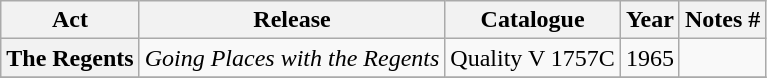<table class="wikitable plainrowheaders sortable">
<tr>
<th scope="col" class="unsortable">Act</th>
<th scope="col">Release</th>
<th scope="col">Catalogue</th>
<th scope="col">Year</th>
<th scope="col" class="unsortable">Notes #</th>
</tr>
<tr>
<th scope="row">The Regents</th>
<td><em>Going Places with the Regents</em></td>
<td>Quality V 1757C</td>
<td>1965</td>
<td></td>
</tr>
<tr>
</tr>
</table>
